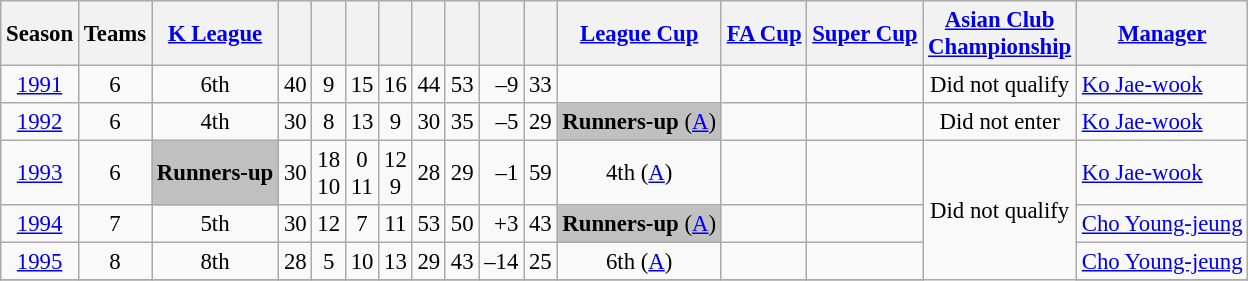<table class="wikitable" style="text-align: center; font-size:95%;">
<tr>
<th>Season</th>
<th>Teams</th>
<th><a href='#'>K League</a></th>
<th></th>
<th></th>
<th></th>
<th></th>
<th></th>
<th></th>
<th></th>
<th></th>
<th><a href='#'>League Cup</a></th>
<th><a href='#'>FA Cup</a></th>
<th><a href='#'>Super Cup</a></th>
<th><a href='#'>Asian Club<br>Championship</a></th>
<th><a href='#'>Manager</a></th>
</tr>
<tr>
<td><a href='#'>1991</a></td>
<td>6</td>
<td>6th</td>
<td>40</td>
<td>9</td>
<td>15</td>
<td>16</td>
<td>44</td>
<td>53</td>
<td align=right>–9</td>
<td>33</td>
<td></td>
<td></td>
<td></td>
<td>Did not qualify</td>
<td align=left> <a href='#'>Ko Jae-wook</a></td>
</tr>
<tr>
<td><a href='#'>1992</a></td>
<td>6</td>
<td>4th</td>
<td>30</td>
<td>8</td>
<td>13</td>
<td>9</td>
<td>30</td>
<td>35</td>
<td align=right>–5</td>
<td>29</td>
<td bgcolor=silver><strong>Runners-up</strong> (<a href='#'>A</a>)</td>
<td></td>
<td></td>
<td>Did not enter</td>
<td align=left> <a href='#'>Ko Jae-wook</a></td>
</tr>
<tr>
<td><a href='#'>1993</a></td>
<td>6</td>
<td bgcolor=silver><strong>Runners-up</strong></td>
<td>30</td>
<td>18<br>10</td>
<td>0<br>11</td>
<td>12<br>9</td>
<td>28</td>
<td>29</td>
<td align=right>–1</td>
<td>59</td>
<td>4th (<a href='#'>A</a>)</td>
<td></td>
<td></td>
<td rowspan="7">Did not qualify</td>
<td align=left> <a href='#'>Ko Jae-wook</a></td>
</tr>
<tr>
<td><a href='#'>1994</a></td>
<td>7</td>
<td>5th</td>
<td>30</td>
<td>12</td>
<td>7</td>
<td>11</td>
<td>53</td>
<td>50</td>
<td align=right>+3</td>
<td>43</td>
<td bgcolor=silver><strong>Runners-up</strong> (<a href='#'>A</a>)</td>
<td></td>
<td></td>
<td align=left> <a href='#'>Cho Young-jeung</a></td>
</tr>
<tr>
<td><a href='#'>1995</a></td>
<td>8</td>
<td>8th</td>
<td>28</td>
<td>5</td>
<td>10</td>
<td>13</td>
<td>29</td>
<td>43</td>
<td align=right>–14</td>
<td>25</td>
<td>6th (<a href='#'>A</a>)</td>
<td></td>
<td></td>
<td align=left> <a href='#'>Cho Young-jeung</a></td>
</tr>
<tr>
</tr>
</table>
